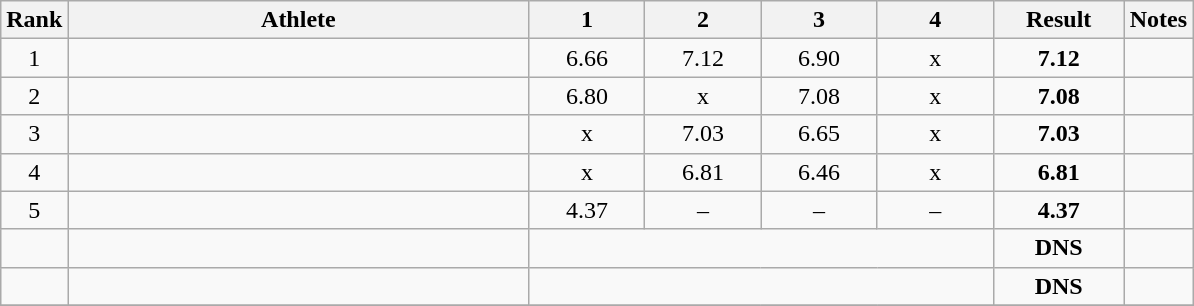<table class="wikitable sortable" style="text-align:center">
<tr>
<th>Rank</th>
<th width=300>Athlete</th>
<th width=70>1</th>
<th width=70>2</th>
<th width=70>3</th>
<th width=70>4</th>
<th width=80>Result</th>
<th>Notes</th>
</tr>
<tr>
<td>1</td>
<td align=left></td>
<td>6.66</td>
<td>7.12</td>
<td>6.90</td>
<td>x</td>
<td><strong>7.12</strong></td>
<td></td>
</tr>
<tr>
<td>2</td>
<td align=left></td>
<td>6.80</td>
<td>x</td>
<td>7.08</td>
<td>x</td>
<td><strong>7.08</strong></td>
<td></td>
</tr>
<tr>
<td>3</td>
<td align=left></td>
<td>x</td>
<td>7.03</td>
<td>6.65</td>
<td>x</td>
<td><strong>7.03</strong></td>
<td></td>
</tr>
<tr>
<td>4</td>
<td align=left></td>
<td>x</td>
<td>6.81</td>
<td>6.46</td>
<td>x</td>
<td><strong>6.81</strong></td>
<td></td>
</tr>
<tr>
<td>5</td>
<td align=left></td>
<td>4.37</td>
<td>–</td>
<td>–</td>
<td>–</td>
<td><strong>4.37</strong></td>
<td></td>
</tr>
<tr>
<td></td>
<td align=left></td>
<td colspan=4></td>
<td><strong>DNS</strong></td>
<td></td>
</tr>
<tr>
<td></td>
<td align=left></td>
<td colspan=4></td>
<td><strong>DNS</strong></td>
<td></td>
</tr>
<tr>
</tr>
</table>
